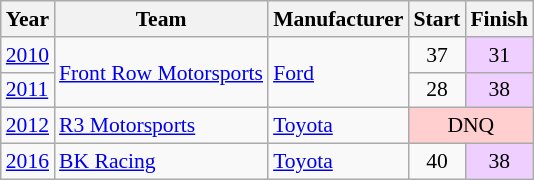<table class="wikitable" style="font-size: 90%;">
<tr>
<th>Year</th>
<th>Team</th>
<th>Manufacturer</th>
<th>Start</th>
<th>Finish</th>
</tr>
<tr>
<td><a href='#'>2010</a></td>
<td rowspan=2><a href='#'>Front Row Motorsports</a></td>
<td rowspan=2><a href='#'>Ford</a></td>
<td align=center>37</td>
<td align=center style="background:#EFCFFF;">31</td>
</tr>
<tr>
<td><a href='#'>2011</a></td>
<td align=center>28</td>
<td align=center style="background:#EFCFFF;">38</td>
</tr>
<tr>
<td><a href='#'>2012</a></td>
<td><a href='#'>R3 Motorsports</a></td>
<td><a href='#'>Toyota</a></td>
<td align=center colspan=2 style="background:#FFCFCF;">DNQ</td>
</tr>
<tr>
<td><a href='#'>2016</a></td>
<td><a href='#'>BK Racing</a></td>
<td><a href='#'>Toyota</a></td>
<td align=center>40</td>
<td align=center style="background:#EFCFFF;">38</td>
</tr>
</table>
